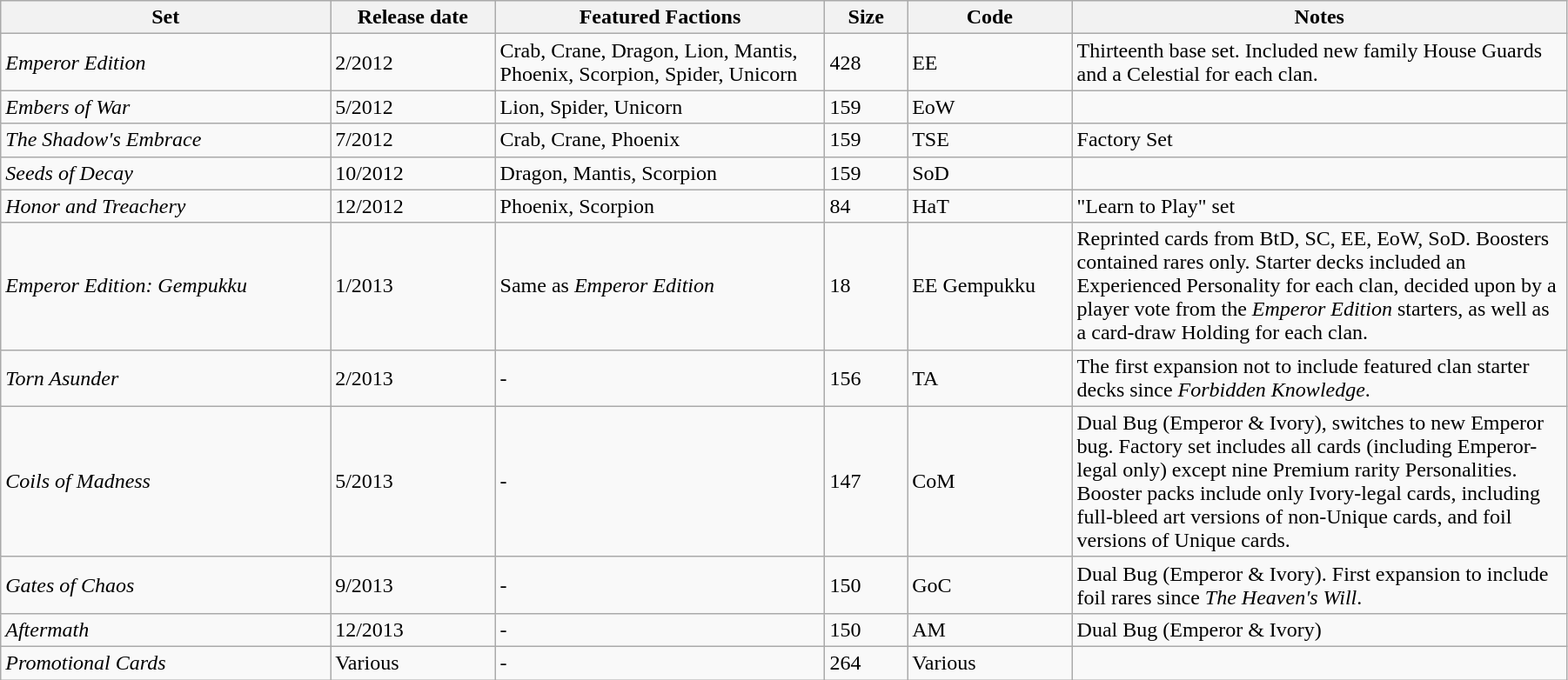<table class="wikitable" width="95%" align="center">
<tr>
<th width="20%">Set</th>
<th width="10%">Release date</th>
<th width="20%">Featured Factions</th>
<th width="5%">Size</th>
<th width="10%">Code</th>
<th width="30%">Notes</th>
</tr>
<tr>
<td><em>Emperor Edition</em></td>
<td>2/2012</td>
<td>Crab, Crane, Dragon, Lion, Mantis, Phoenix, Scorpion, Spider, Unicorn</td>
<td>428</td>
<td>EE</td>
<td>Thirteenth base set.  Included new family House Guards and a Celestial for each clan.</td>
</tr>
<tr>
<td><em>Embers of War</em></td>
<td>5/2012</td>
<td>Lion, Spider, Unicorn</td>
<td>159</td>
<td>EoW</td>
<td></td>
</tr>
<tr>
<td><em>The Shadow's Embrace</em></td>
<td>7/2012</td>
<td>Crab, Crane, Phoenix</td>
<td>159</td>
<td>TSE</td>
<td>Factory Set</td>
</tr>
<tr>
<td><em>Seeds of Decay</em></td>
<td>10/2012</td>
<td>Dragon, Mantis, Scorpion</td>
<td>159</td>
<td>SoD</td>
<td></td>
</tr>
<tr>
<td><em>Honor and Treachery</em></td>
<td>12/2012</td>
<td>Phoenix, Scorpion</td>
<td>84</td>
<td>HaT</td>
<td>"Learn to Play" set</td>
</tr>
<tr>
<td><em>Emperor Edition: Gempukku</em></td>
<td>1/2013</td>
<td>Same as <em>Emperor Edition</em></td>
<td>18</td>
<td>EE Gempukku</td>
<td>Reprinted cards from BtD, SC, EE, EoW, SoD. Boosters contained rares only.  Starter decks included an Experienced Personality for each clan, decided upon by a player vote from the <em>Emperor Edition</em> starters, as well as a card-draw Holding for each clan.</td>
</tr>
<tr>
<td><em>Torn Asunder</em></td>
<td>2/2013</td>
<td>-</td>
<td>156</td>
<td>TA</td>
<td>The first expansion not to include featured clan starter decks since <em>Forbidden Knowledge</em>.</td>
</tr>
<tr>
<td><em>Coils of Madness </em></td>
<td>5/2013</td>
<td>-</td>
<td>147</td>
<td>CoM</td>
<td>Dual Bug (Emperor & Ivory), switches to new Emperor bug.  Factory set includes all cards (including Emperor-legal only) except nine Premium rarity Personalities.  Booster packs include only Ivory-legal cards, including full-bleed art versions of non-Unique cards, and foil versions of Unique cards.</td>
</tr>
<tr>
<td><em> Gates of Chaos</em></td>
<td>9/2013</td>
<td>-</td>
<td>150</td>
<td>GoC</td>
<td>Dual Bug (Emperor & Ivory).  First expansion to include foil rares since <em>The Heaven's Will</em>.</td>
</tr>
<tr>
<td><em>Aftermath</em></td>
<td>12/2013</td>
<td>-</td>
<td>150</td>
<td>AM</td>
<td>Dual Bug (Emperor & Ivory)</td>
</tr>
<tr>
<td><em>Promotional Cards</em></td>
<td>Various</td>
<td>-</td>
<td>264</td>
<td>Various</td>
<td></td>
</tr>
</table>
